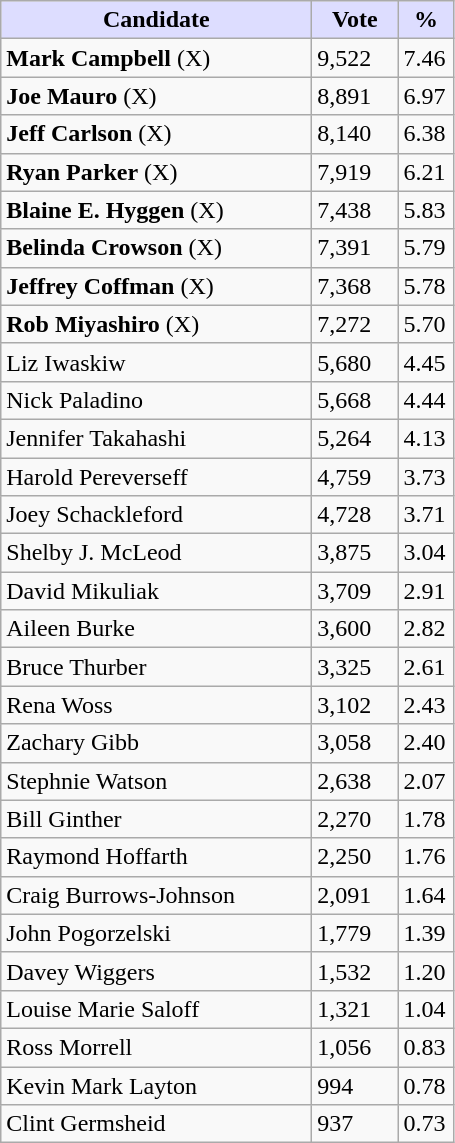<table class="wikitable">
<tr>
<th style="background:#ddf; width:200px;">Candidate</th>
<th style="background:#ddf; width:50px;">Vote</th>
<th style="background:#ddf; width:30px;">%</th>
</tr>
<tr>
<td><strong>Mark Campbell</strong> (X)</td>
<td>9,522</td>
<td>7.46</td>
</tr>
<tr>
<td><strong>Joe Mauro</strong> (X)</td>
<td>8,891</td>
<td>6.97</td>
</tr>
<tr>
<td><strong>Jeff Carlson</strong> (X)</td>
<td>8,140</td>
<td>6.38</td>
</tr>
<tr>
<td><strong>Ryan Parker</strong> (X)</td>
<td>7,919</td>
<td>6.21</td>
</tr>
<tr>
<td><strong>Blaine E. Hyggen</strong> (X)</td>
<td>7,438</td>
<td>5.83</td>
</tr>
<tr>
<td><strong>Belinda Crowson</strong> (X)</td>
<td>7,391</td>
<td>5.79</td>
</tr>
<tr>
<td><strong>Jeffrey Coffman</strong> (X)</td>
<td>7,368</td>
<td>5.78</td>
</tr>
<tr>
<td><strong>Rob Miyashiro</strong> (X)</td>
<td>7,272</td>
<td>5.70</td>
</tr>
<tr>
<td>Liz Iwaskiw</td>
<td>5,680</td>
<td>4.45</td>
</tr>
<tr>
<td>Nick Paladino</td>
<td>5,668</td>
<td>4.44</td>
</tr>
<tr>
<td>Jennifer Takahashi</td>
<td>5,264</td>
<td>4.13</td>
</tr>
<tr>
<td>Harold Pereverseff</td>
<td>4,759</td>
<td>3.73</td>
</tr>
<tr>
<td>Joey Schackleford</td>
<td>4,728</td>
<td>3.71</td>
</tr>
<tr>
<td>Shelby J. McLeod</td>
<td>3,875</td>
<td>3.04</td>
</tr>
<tr>
<td>David Mikuliak</td>
<td>3,709</td>
<td>2.91</td>
</tr>
<tr>
<td>Aileen Burke</td>
<td>3,600</td>
<td>2.82</td>
</tr>
<tr>
<td>Bruce Thurber</td>
<td>3,325</td>
<td>2.61</td>
</tr>
<tr>
<td>Rena Woss</td>
<td>3,102</td>
<td>2.43</td>
</tr>
<tr>
<td>Zachary Gibb</td>
<td>3,058</td>
<td>2.40</td>
</tr>
<tr>
<td>Stephnie Watson</td>
<td>2,638</td>
<td>2.07</td>
</tr>
<tr>
<td>Bill Ginther</td>
<td>2,270</td>
<td>1.78</td>
</tr>
<tr>
<td>Raymond Hoffarth</td>
<td>2,250</td>
<td>1.76</td>
</tr>
<tr>
<td>Craig Burrows-Johnson</td>
<td>2,091</td>
<td>1.64</td>
</tr>
<tr>
<td>John Pogorzelski</td>
<td>1,779</td>
<td>1.39</td>
</tr>
<tr>
<td>Davey Wiggers</td>
<td>1,532</td>
<td>1.20</td>
</tr>
<tr>
<td>Louise Marie Saloff</td>
<td>1,321</td>
<td>1.04</td>
</tr>
<tr>
<td>Ross Morrell</td>
<td>1,056</td>
<td>0.83</td>
</tr>
<tr>
<td>Kevin Mark Layton</td>
<td>994</td>
<td>0.78</td>
</tr>
<tr>
<td>Clint Germsheid</td>
<td>937</td>
<td>0.73</td>
</tr>
</table>
